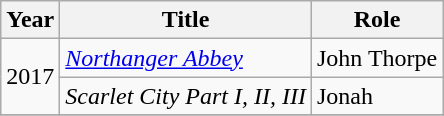<table class="wikitable sortable">
<tr>
<th>Year</th>
<th>Title</th>
<th>Role</th>
</tr>
<tr>
<td rowspan="2">2017</td>
<td><em><a href='#'>Northanger Abbey</a></em></td>
<td>John Thorpe</td>
</tr>
<tr>
<td><em>Scarlet City Part I, II, III</em></td>
<td>Jonah</td>
</tr>
<tr>
</tr>
</table>
